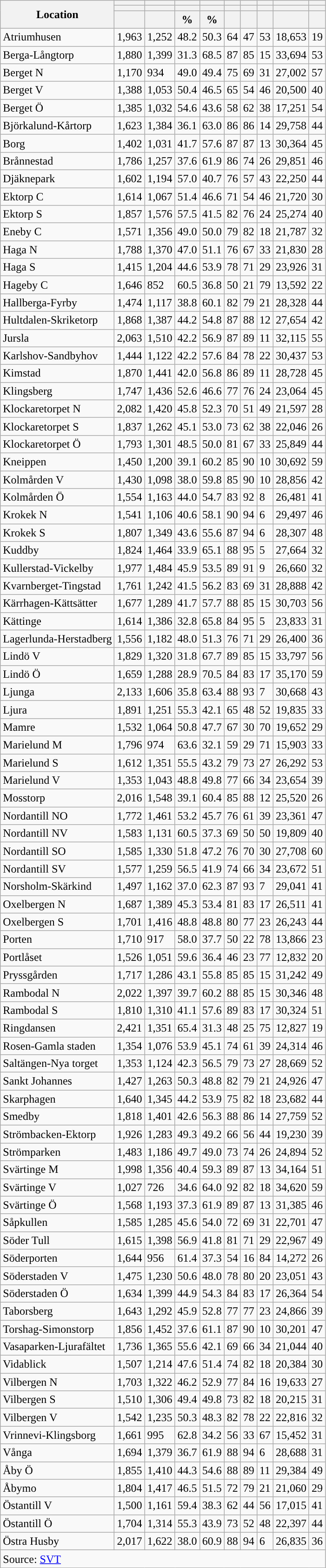<table role="presentation" class="wikitable sortable mw-collapsible mw-collapsed">
<tr>
<th rowspan="3">Location</th>
<th></th>
<th></th>
<th></th>
<th></th>
<th></th>
<th></th>
<th></th>
<th></th>
<th></th>
</tr>
<tr>
<th></th>
<th></th>
<th style="background:"></th>
<th style="background:"></th>
<th></th>
<th></th>
<th></th>
<th></th>
<th></th>
</tr>
<tr>
<th data-sort-type="number"></th>
<th data-sort-type="number"></th>
<th data-sort-type="number">%</th>
<th data-sort-type="number">%</th>
<th data-sort-type="number"></th>
<th data-sort-type="number"></th>
<th data-sort-type="number"></th>
<th data-sort-type="number"></th>
<th data-sort-type="number"></th>
</tr>
<tr>
<td align="left">Atriumhusen</td>
<td>1,963</td>
<td>1,252</td>
<td>48.2</td>
<td>50.3</td>
<td>64</td>
<td>47</td>
<td>53</td>
<td>18,653</td>
<td>19</td>
</tr>
<tr>
<td align="left">Berga-Långtorp</td>
<td>1,880</td>
<td>1,399</td>
<td>31.3</td>
<td>68.5</td>
<td>87</td>
<td>85</td>
<td>15</td>
<td>33,694</td>
<td>53</td>
</tr>
<tr>
<td align="left">Berget N</td>
<td>1,170</td>
<td>934</td>
<td>49.0</td>
<td>49.4</td>
<td>75</td>
<td>69</td>
<td>31</td>
<td>27,002</td>
<td>57</td>
</tr>
<tr>
<td align="left">Berget V</td>
<td>1,388</td>
<td>1,053</td>
<td>50.4</td>
<td>46.5</td>
<td>65</td>
<td>54</td>
<td>46</td>
<td>20,500</td>
<td>40</td>
</tr>
<tr>
<td align="left">Berget Ö</td>
<td>1,385</td>
<td>1,032</td>
<td>54.6</td>
<td>43.6</td>
<td>58</td>
<td>62</td>
<td>38</td>
<td>17,251</td>
<td>54</td>
</tr>
<tr>
<td align="left">Björkalund-Kårtorp</td>
<td>1,623</td>
<td>1,384</td>
<td>36.1</td>
<td>63.0</td>
<td>86</td>
<td>86</td>
<td>14</td>
<td>29,758</td>
<td>44</td>
</tr>
<tr>
<td align="left">Borg</td>
<td>1,402</td>
<td>1,031</td>
<td>41.7</td>
<td>57.6</td>
<td>87</td>
<td>87</td>
<td>13</td>
<td>30,364</td>
<td>45</td>
</tr>
<tr>
<td align="left">Brånnestad</td>
<td>1,786</td>
<td>1,257</td>
<td>37.6</td>
<td>61.9</td>
<td>86</td>
<td>74</td>
<td>26</td>
<td>29,851</td>
<td>46</td>
</tr>
<tr>
<td align="left">Djäknepark</td>
<td>1,602</td>
<td>1,194</td>
<td>57.0</td>
<td>40.7</td>
<td>76</td>
<td>57</td>
<td>43</td>
<td>22,250</td>
<td>44</td>
</tr>
<tr>
<td align="left">Ektorp C</td>
<td>1,614</td>
<td>1,067</td>
<td>51.4</td>
<td>46.6</td>
<td>71</td>
<td>54</td>
<td>46</td>
<td>21,720</td>
<td>30</td>
</tr>
<tr>
<td align="left">Ektorp S</td>
<td>1,857</td>
<td>1,576</td>
<td>57.5</td>
<td>41.5</td>
<td>82</td>
<td>76</td>
<td>24</td>
<td>25,274</td>
<td>40</td>
</tr>
<tr>
<td align="left">Eneby C</td>
<td>1,571</td>
<td>1,356</td>
<td>49.0</td>
<td>50.0</td>
<td>79</td>
<td>82</td>
<td>18</td>
<td>21,787</td>
<td>32</td>
</tr>
<tr>
<td align="left">Haga N</td>
<td>1,788</td>
<td>1,370</td>
<td>47.0</td>
<td>51.1</td>
<td>76</td>
<td>67</td>
<td>33</td>
<td>21,830</td>
<td>28</td>
</tr>
<tr>
<td align="left">Haga S</td>
<td>1,415</td>
<td>1,204</td>
<td>44.6</td>
<td>53.9</td>
<td>78</td>
<td>71</td>
<td>29</td>
<td>23,926</td>
<td>31</td>
</tr>
<tr>
<td align="left">Hageby C</td>
<td>1,646</td>
<td>852</td>
<td>60.5</td>
<td>36.8</td>
<td>50</td>
<td>21</td>
<td>79</td>
<td>13,592</td>
<td>22</td>
</tr>
<tr>
<td align="left">Hallberga-Fyrby</td>
<td>1,474</td>
<td>1,117</td>
<td>38.8</td>
<td>60.1</td>
<td>82</td>
<td>79</td>
<td>21</td>
<td>28,328</td>
<td>44</td>
</tr>
<tr>
<td align="left">Hultdalen-Skriketorp</td>
<td>1,868</td>
<td>1,387</td>
<td>44.2</td>
<td>54.8</td>
<td>87</td>
<td>88</td>
<td>12</td>
<td>27,654</td>
<td>42</td>
</tr>
<tr>
<td align="left">Jursla</td>
<td>2,063</td>
<td>1,510</td>
<td>42.2</td>
<td>56.9</td>
<td>87</td>
<td>89</td>
<td>11</td>
<td>32,115</td>
<td>55</td>
</tr>
<tr>
<td align="left">Karlshov-Sandbyhov</td>
<td>1,444</td>
<td>1,122</td>
<td>42.2</td>
<td>57.6</td>
<td>84</td>
<td>78</td>
<td>22</td>
<td>30,437</td>
<td>53</td>
</tr>
<tr>
<td align="left">Kimstad</td>
<td>1,870</td>
<td>1,441</td>
<td>42.0</td>
<td>56.8</td>
<td>86</td>
<td>89</td>
<td>11</td>
<td>28,728</td>
<td>45</td>
</tr>
<tr>
<td align="left">Klingsberg</td>
<td>1,747</td>
<td>1,436</td>
<td>52.6</td>
<td>46.6</td>
<td>77</td>
<td>76</td>
<td>24</td>
<td>23,064</td>
<td>45</td>
</tr>
<tr>
<td align="left">Klockaretorpet N</td>
<td>2,082</td>
<td>1,420</td>
<td>45.8</td>
<td>52.3</td>
<td>70</td>
<td>51</td>
<td>49</td>
<td>21,597</td>
<td>28</td>
</tr>
<tr>
<td align="left">Klockaretorpet S</td>
<td>1,837</td>
<td>1,262</td>
<td>45.1</td>
<td>53.0</td>
<td>73</td>
<td>62</td>
<td>38</td>
<td>22,046</td>
<td>26</td>
</tr>
<tr>
<td align="left">Klockaretorpet Ö</td>
<td>1,793</td>
<td>1,301</td>
<td>48.5</td>
<td>50.0</td>
<td>81</td>
<td>67</td>
<td>33</td>
<td>25,849</td>
<td>44</td>
</tr>
<tr>
<td align="left">Kneippen</td>
<td>1,450</td>
<td>1,200</td>
<td>39.1</td>
<td>60.2</td>
<td>85</td>
<td>90</td>
<td>10</td>
<td>30,692</td>
<td>59</td>
</tr>
<tr>
<td align="left">Kolmården V</td>
<td>1,430</td>
<td>1,098</td>
<td>38.0</td>
<td>59.8</td>
<td>85</td>
<td>90</td>
<td>10</td>
<td>28,856</td>
<td>42</td>
</tr>
<tr>
<td align="left">Kolmården Ö</td>
<td>1,554</td>
<td>1,163</td>
<td>44.0</td>
<td>54.7</td>
<td>83</td>
<td>92</td>
<td>8</td>
<td>26,481</td>
<td>41</td>
</tr>
<tr>
<td align="left">Krokek N</td>
<td>1,541</td>
<td>1,106</td>
<td>40.6</td>
<td>58.1</td>
<td>90</td>
<td>94</td>
<td>6</td>
<td>29,497</td>
<td>46</td>
</tr>
<tr>
<td align="left">Krokek S</td>
<td>1,807</td>
<td>1,349</td>
<td>43.6</td>
<td>55.6</td>
<td>87</td>
<td>94</td>
<td>6</td>
<td>28,307</td>
<td>48</td>
</tr>
<tr>
<td align="left">Kuddby</td>
<td>1,824</td>
<td>1,464</td>
<td>33.9</td>
<td>65.1</td>
<td>88</td>
<td>95</td>
<td>5</td>
<td>27,664</td>
<td>32</td>
</tr>
<tr>
<td align="left">Kullerstad-Vickelby</td>
<td>1,977</td>
<td>1,484</td>
<td>45.9</td>
<td>53.5</td>
<td>89</td>
<td>91</td>
<td>9</td>
<td>26,660</td>
<td>32</td>
</tr>
<tr>
<td align="left">Kvarnberget-Tingstad</td>
<td>1,761</td>
<td>1,242</td>
<td>41.5</td>
<td>56.2</td>
<td>83</td>
<td>69</td>
<td>31</td>
<td>28,888</td>
<td>42</td>
</tr>
<tr>
<td align="left">Kärrhagen-Kättsätter</td>
<td>1,677</td>
<td>1,289</td>
<td>41.7</td>
<td>57.7</td>
<td>88</td>
<td>85</td>
<td>15</td>
<td>30,703</td>
<td>56</td>
</tr>
<tr>
<td align="left">Kättinge</td>
<td>1,614</td>
<td>1,386</td>
<td>32.8</td>
<td>65.8</td>
<td>84</td>
<td>95</td>
<td>5</td>
<td>23,833</td>
<td>31</td>
</tr>
<tr>
<td align="left">Lagerlunda-Herstadberg</td>
<td>1,556</td>
<td>1,182</td>
<td>48.0</td>
<td>51.3</td>
<td>76</td>
<td>71</td>
<td>29</td>
<td>26,400</td>
<td>36</td>
</tr>
<tr>
<td align="left">Lindö V</td>
<td>1,829</td>
<td>1,320</td>
<td>31.8</td>
<td>67.7</td>
<td>89</td>
<td>85</td>
<td>15</td>
<td>33,797</td>
<td>56</td>
</tr>
<tr>
<td align="left">Lindö Ö</td>
<td>1,659</td>
<td>1,288</td>
<td>28.9</td>
<td>70.5</td>
<td>84</td>
<td>83</td>
<td>17</td>
<td>35,170</td>
<td>59</td>
</tr>
<tr>
<td align="left">Ljunga</td>
<td>2,133</td>
<td>1,606</td>
<td>35.8</td>
<td>63.4</td>
<td>88</td>
<td>93</td>
<td>7</td>
<td>30,668</td>
<td>43</td>
</tr>
<tr>
<td align="left">Ljura</td>
<td>1,891</td>
<td>1,251</td>
<td>55.3</td>
<td>42.1</td>
<td>65</td>
<td>48</td>
<td>52</td>
<td>19,835</td>
<td>33</td>
</tr>
<tr>
<td align="left">Mamre</td>
<td>1,532</td>
<td>1,064</td>
<td>50.8</td>
<td>47.7</td>
<td>67</td>
<td>30</td>
<td>70</td>
<td>19,652</td>
<td>29</td>
</tr>
<tr>
<td align="left">Marielund M</td>
<td>1,796</td>
<td>974</td>
<td>63.6</td>
<td>32.1</td>
<td>59</td>
<td>29</td>
<td>71</td>
<td>15,903</td>
<td>33</td>
</tr>
<tr>
<td align="left">Marielund S</td>
<td>1,612</td>
<td>1,351</td>
<td>55.5</td>
<td>43.2</td>
<td>79</td>
<td>73</td>
<td>27</td>
<td>26,292</td>
<td>53</td>
</tr>
<tr>
<td align="left">Marielund V</td>
<td>1,353</td>
<td>1,043</td>
<td>48.8</td>
<td>49.8</td>
<td>77</td>
<td>66</td>
<td>34</td>
<td>23,654</td>
<td>39</td>
</tr>
<tr>
<td align="left">Mosstorp</td>
<td>2,016</td>
<td>1,548</td>
<td>39.1</td>
<td>60.4</td>
<td>85</td>
<td>88</td>
<td>12</td>
<td>25,520</td>
<td>26</td>
</tr>
<tr>
<td align="left">Nordantill NO</td>
<td>1,772</td>
<td>1,461</td>
<td>53.2</td>
<td>45.7</td>
<td>76</td>
<td>61</td>
<td>39</td>
<td>23,361</td>
<td>47</td>
</tr>
<tr>
<td align="left">Nordantill NV</td>
<td>1,583</td>
<td>1,131</td>
<td>60.5</td>
<td>37.3</td>
<td>69</td>
<td>50</td>
<td>50</td>
<td>19,809</td>
<td>40</td>
</tr>
<tr>
<td align="left">Nordantill SO</td>
<td>1,585</td>
<td>1,330</td>
<td>51.8</td>
<td>47.2</td>
<td>76</td>
<td>70</td>
<td>30</td>
<td>27,708</td>
<td>60</td>
</tr>
<tr>
<td align="left">Nordantill SV</td>
<td>1,577</td>
<td>1,259</td>
<td>56.5</td>
<td>41.9</td>
<td>74</td>
<td>66</td>
<td>34</td>
<td>23,672</td>
<td>51</td>
</tr>
<tr>
<td align="left">Norsholm-Skärkind</td>
<td>1,497</td>
<td>1,162</td>
<td>37.0</td>
<td>62.3</td>
<td>87</td>
<td>93</td>
<td>7</td>
<td>29,041</td>
<td>41</td>
</tr>
<tr>
<td align="left">Oxelbergen N</td>
<td>1,687</td>
<td>1,389</td>
<td>45.3</td>
<td>53.4</td>
<td>81</td>
<td>83</td>
<td>17</td>
<td>26,511</td>
<td>41</td>
</tr>
<tr>
<td align="left">Oxelbergen S</td>
<td>1,701</td>
<td>1,416</td>
<td>48.8</td>
<td>48.8</td>
<td>80</td>
<td>77</td>
<td>23</td>
<td>26,243</td>
<td>44</td>
</tr>
<tr>
<td align="left">Porten</td>
<td>1,710</td>
<td>917</td>
<td>58.0</td>
<td>37.7</td>
<td>50</td>
<td>22</td>
<td>78</td>
<td>13,866</td>
<td>23</td>
</tr>
<tr>
<td align="left">Portlåset</td>
<td>1,526</td>
<td>1,051</td>
<td>59.6</td>
<td>36.4</td>
<td>46</td>
<td>23</td>
<td>77</td>
<td>12,832</td>
<td>20</td>
</tr>
<tr>
<td align="left">Pryssgården</td>
<td>1,717</td>
<td>1,286</td>
<td>43.1</td>
<td>55.8</td>
<td>85</td>
<td>85</td>
<td>15</td>
<td>31,242</td>
<td>49</td>
</tr>
<tr>
<td align="left">Rambodal N</td>
<td>2,022</td>
<td>1,397</td>
<td>39.7</td>
<td>60.2</td>
<td>88</td>
<td>85</td>
<td>15</td>
<td>30,346</td>
<td>48</td>
</tr>
<tr>
<td align="left">Rambodal S</td>
<td>1,810</td>
<td>1,310</td>
<td>41.1</td>
<td>57.6</td>
<td>89</td>
<td>83</td>
<td>17</td>
<td>30,324</td>
<td>51</td>
</tr>
<tr>
<td align="left">Ringdansen</td>
<td>2,421</td>
<td>1,351</td>
<td>65.4</td>
<td>31.3</td>
<td>48</td>
<td>25</td>
<td>75</td>
<td>12,827</td>
<td>19</td>
</tr>
<tr>
<td align="left">Rosen-Gamla staden</td>
<td>1,354</td>
<td>1,076</td>
<td>53.9</td>
<td>45.1</td>
<td>74</td>
<td>61</td>
<td>39</td>
<td>24,314</td>
<td>46</td>
</tr>
<tr>
<td align="left">Saltängen-Nya torget</td>
<td>1,353</td>
<td>1,124</td>
<td>42.3</td>
<td>56.5</td>
<td>79</td>
<td>73</td>
<td>27</td>
<td>28,669</td>
<td>52</td>
</tr>
<tr>
<td align="left">Sankt Johannes</td>
<td>1,427</td>
<td>1,263</td>
<td>50.3</td>
<td>48.8</td>
<td>82</td>
<td>79</td>
<td>21</td>
<td>24,926</td>
<td>47</td>
</tr>
<tr>
<td align="left">Skarphagen</td>
<td>1,640</td>
<td>1,345</td>
<td>44.2</td>
<td>53.9</td>
<td>75</td>
<td>82</td>
<td>18</td>
<td>23,682</td>
<td>44</td>
</tr>
<tr>
<td align="left">Smedby</td>
<td>1,818</td>
<td>1,401</td>
<td>42.6</td>
<td>56.3</td>
<td>88</td>
<td>86</td>
<td>14</td>
<td>27,759</td>
<td>52</td>
</tr>
<tr>
<td align="left">Strömbacken-Ektorp</td>
<td>1,926</td>
<td>1,283</td>
<td>49.3</td>
<td>49.2</td>
<td>66</td>
<td>56</td>
<td>44</td>
<td>19,230</td>
<td>39</td>
</tr>
<tr>
<td align="left">Strömparken</td>
<td>1,483</td>
<td>1,186</td>
<td>49.7</td>
<td>49.0</td>
<td>73</td>
<td>74</td>
<td>26</td>
<td>24,894</td>
<td>52</td>
</tr>
<tr>
<td align="left">Svärtinge M</td>
<td>1,998</td>
<td>1,356</td>
<td>40.4</td>
<td>59.3</td>
<td>89</td>
<td>87</td>
<td>13</td>
<td>34,164</td>
<td>51</td>
</tr>
<tr>
<td align="left">Svärtinge V</td>
<td>1,027</td>
<td>726</td>
<td>34.6</td>
<td>64.0</td>
<td>92</td>
<td>82</td>
<td>18</td>
<td>34,620</td>
<td>59</td>
</tr>
<tr>
<td align="left">Svärtinge Ö</td>
<td>1,568</td>
<td>1,193</td>
<td>37.3</td>
<td>61.9</td>
<td>89</td>
<td>87</td>
<td>13</td>
<td>31,385</td>
<td>46</td>
</tr>
<tr>
<td align="left">Såpkullen</td>
<td>1,585</td>
<td>1,285</td>
<td>45.6</td>
<td>54.0</td>
<td>72</td>
<td>69</td>
<td>31</td>
<td>22,701</td>
<td>47</td>
</tr>
<tr>
<td align="left">Söder Tull</td>
<td>1,615</td>
<td>1,398</td>
<td>56.9</td>
<td>41.8</td>
<td>81</td>
<td>71</td>
<td>29</td>
<td>22,967</td>
<td>49</td>
</tr>
<tr>
<td align="left">Söderporten</td>
<td>1,644</td>
<td>956</td>
<td>61.4</td>
<td>37.3</td>
<td>54</td>
<td>16</td>
<td>84</td>
<td>14,272</td>
<td>26</td>
</tr>
<tr>
<td align="left">Söderstaden V</td>
<td>1,475</td>
<td>1,230</td>
<td>50.6</td>
<td>48.0</td>
<td>78</td>
<td>80</td>
<td>20</td>
<td>23,051</td>
<td>43</td>
</tr>
<tr>
<td align="left">Söderstaden Ö</td>
<td>1,634</td>
<td>1,399</td>
<td>44.9</td>
<td>54.3</td>
<td>84</td>
<td>83</td>
<td>17</td>
<td>26,364</td>
<td>54</td>
</tr>
<tr>
<td align="left">Taborsberg</td>
<td>1,643</td>
<td>1,292</td>
<td>45.9</td>
<td>52.8</td>
<td>77</td>
<td>77</td>
<td>23</td>
<td>24,866</td>
<td>39</td>
</tr>
<tr>
<td align="left">Torshag-Simonstorp</td>
<td>1,856</td>
<td>1,452</td>
<td>37.6</td>
<td>61.1</td>
<td>87</td>
<td>90</td>
<td>10</td>
<td>30,201</td>
<td>47</td>
</tr>
<tr>
<td align="left">Vasaparken-Ljurafältet</td>
<td>1,736</td>
<td>1,365</td>
<td>55.6</td>
<td>42.1</td>
<td>69</td>
<td>66</td>
<td>34</td>
<td>21,044</td>
<td>40</td>
</tr>
<tr>
<td align="left">Vidablick</td>
<td>1,507</td>
<td>1,214</td>
<td>47.6</td>
<td>51.4</td>
<td>74</td>
<td>82</td>
<td>18</td>
<td>20,384</td>
<td>30</td>
</tr>
<tr>
<td align="left">Vilbergen N</td>
<td>1,703</td>
<td>1,322</td>
<td>46.2</td>
<td>52.9</td>
<td>77</td>
<td>84</td>
<td>16</td>
<td>19,633</td>
<td>27</td>
</tr>
<tr>
<td align="left">Vilbergen S</td>
<td>1,510</td>
<td>1,306</td>
<td>49.4</td>
<td>49.8</td>
<td>73</td>
<td>82</td>
<td>18</td>
<td>20,215</td>
<td>31</td>
</tr>
<tr>
<td align="left">Vilbergen V</td>
<td>1,542</td>
<td>1,235</td>
<td>50.3</td>
<td>48.3</td>
<td>82</td>
<td>78</td>
<td>22</td>
<td>22,816</td>
<td>32</td>
</tr>
<tr>
<td align="left">Vrinnevi-Klingsborg</td>
<td>1,661</td>
<td>995</td>
<td>62.8</td>
<td>34.2</td>
<td>56</td>
<td>33</td>
<td>67</td>
<td>15,452</td>
<td>31</td>
</tr>
<tr>
<td align="left">Vånga</td>
<td>1,694</td>
<td>1,379</td>
<td>36.7</td>
<td>61.9</td>
<td>88</td>
<td>94</td>
<td>6</td>
<td>28,688</td>
<td>31</td>
</tr>
<tr>
<td align="left">Åby Ö</td>
<td>1,855</td>
<td>1,410</td>
<td>44.3</td>
<td>54.6</td>
<td>88</td>
<td>89</td>
<td>11</td>
<td>29,384</td>
<td>49</td>
</tr>
<tr>
<td align="left">Åbymo</td>
<td>1,804</td>
<td>1,417</td>
<td>46.5</td>
<td>51.5</td>
<td>72</td>
<td>79</td>
<td>21</td>
<td>21,060</td>
<td>29</td>
</tr>
<tr>
<td align="left">Östantill V</td>
<td>1,500</td>
<td>1,161</td>
<td>59.4</td>
<td>38.3</td>
<td>62</td>
<td>44</td>
<td>56</td>
<td>17,015</td>
<td>41</td>
</tr>
<tr>
<td align="left">Östantill Ö</td>
<td>1,704</td>
<td>1,314</td>
<td>55.3</td>
<td>43.9</td>
<td>73</td>
<td>52</td>
<td>48</td>
<td>22,397</td>
<td>44</td>
</tr>
<tr>
<td align="left">Östra Husby</td>
<td>2,017</td>
<td>1,622</td>
<td>38.0</td>
<td>60.9</td>
<td>88</td>
<td>94</td>
<td>6</td>
<td>26,835</td>
<td>36</td>
</tr>
<tr>
<td colspan="10" align="left">Source: <a href='#'>SVT</a></td>
</tr>
</table>
